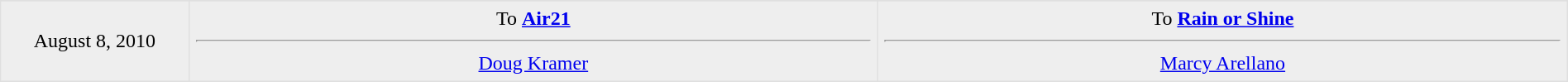<table border=1 style="border-collapse:collapse; text-align: center; width: 100%" bordercolor="#DFDFDF"  cellpadding="5">
<tr>
</tr>
<tr bgcolor="eeeeee">
<td style="width:12%">August 8, 2010</td>
<td style="width:44%" valign="top">To <strong><a href='#'>Air21</a></strong><hr><a href='#'>Doug Kramer</a></td>
<td style="width:44%" valign="top">To <strong><a href='#'>Rain or Shine</a></strong><hr><a href='#'>Marcy Arellano</a></td>
</tr>
</table>
